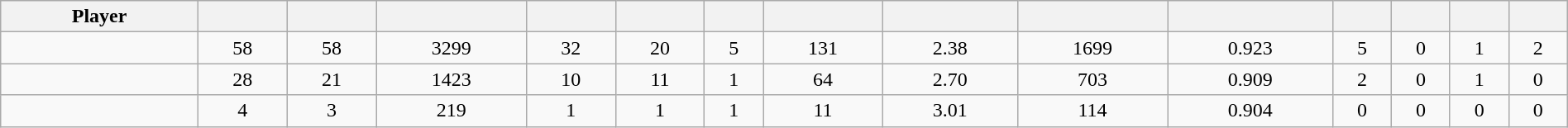<table class="wikitable sortable" style="width:100%; text-align:center;">
<tr>
<th>Player</th>
<th></th>
<th></th>
<th></th>
<th></th>
<th></th>
<th></th>
<th></th>
<th></th>
<th></th>
<th></th>
<th></th>
<th></th>
<th></th>
<th></th>
</tr>
<tr>
<td style=white-space:nowrap></td>
<td>58</td>
<td>58</td>
<td>3299</td>
<td>32</td>
<td>20</td>
<td>5</td>
<td>131</td>
<td>2.38</td>
<td>1699</td>
<td>0.923</td>
<td>5</td>
<td>0</td>
<td>1</td>
<td>2</td>
</tr>
<tr>
<td style=white-space:nowrap></td>
<td>28</td>
<td>21</td>
<td>1423</td>
<td>10</td>
<td>11</td>
<td>1</td>
<td>64</td>
<td>2.70</td>
<td>703</td>
<td>0.909</td>
<td>2</td>
<td>0</td>
<td>1</td>
<td>0</td>
</tr>
<tr>
<td style=white-space:nowrap></td>
<td>4</td>
<td>3</td>
<td>219</td>
<td>1</td>
<td>1</td>
<td>1</td>
<td>11</td>
<td>3.01</td>
<td>114</td>
<td>0.904</td>
<td>0</td>
<td>0</td>
<td>0</td>
<td>0</td>
</tr>
</table>
